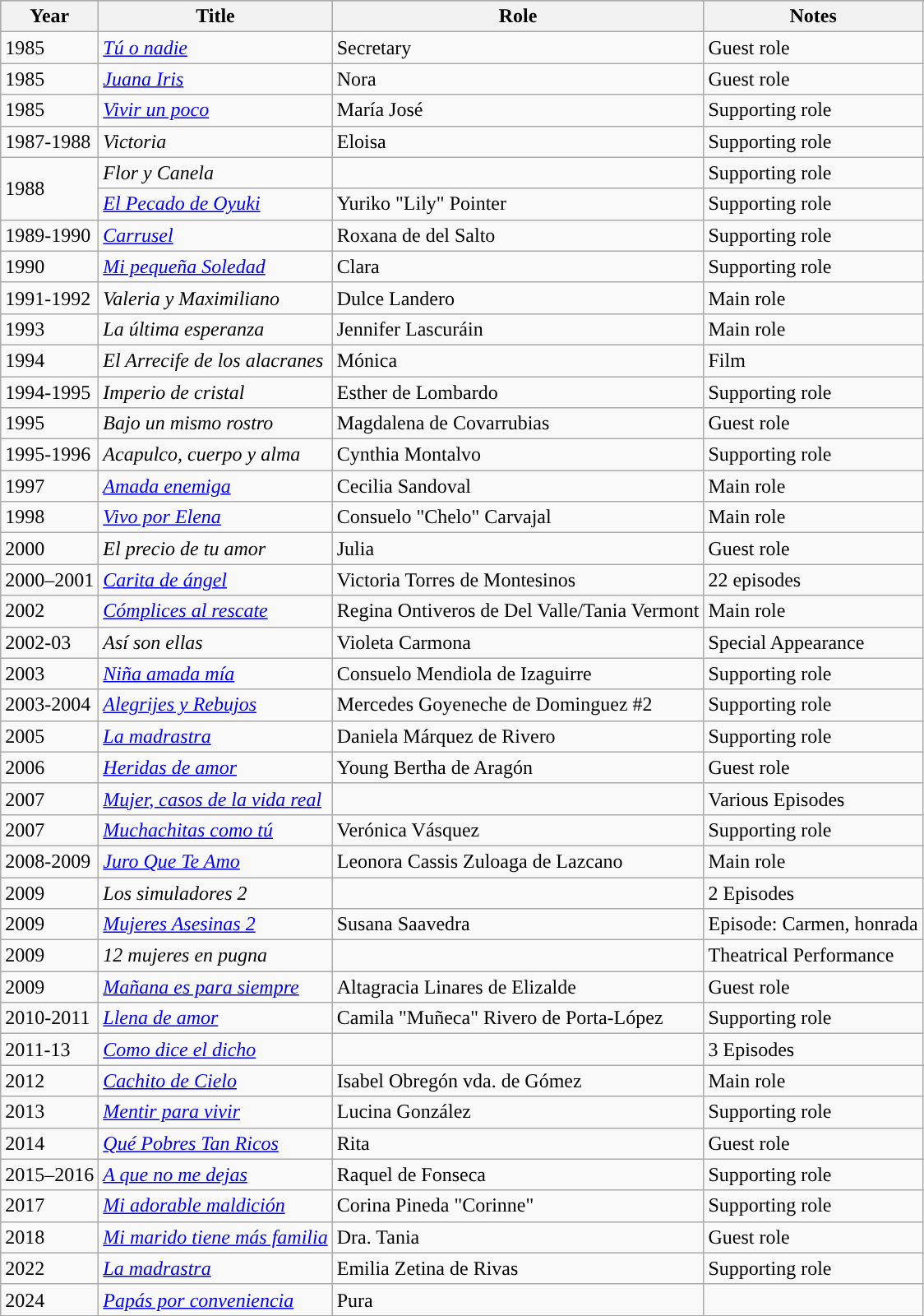<table class="wikitable">
<tr style="background:#b0c4de;">
<th>Year</th>
<th>Title</th>
<th>Role</th>
<th>Notes</th>
</tr>
<tr>
<td>1985</td>
<td><em><a href='#'>Tú o nadie</a></em></td>
<td>Secretary</td>
<td>Guest role</td>
</tr>
<tr>
<td>1985</td>
<td><em><a href='#'>Juana Iris</a></em></td>
<td>Nora</td>
<td>Guest role</td>
</tr>
<tr>
<td>1985</td>
<td><em><a href='#'>Vivir un poco</a></em></td>
<td>María José</td>
<td>Supporting role</td>
</tr>
<tr>
<td>1987-1988</td>
<td><em>Victoria</em></td>
<td>Eloisa</td>
<td>Supporting role</td>
</tr>
<tr>
<td rowspan=2>1988</td>
<td><em>Flor y Canela</em></td>
<td></td>
<td>Supporting role</td>
</tr>
<tr>
<td><em><a href='#'>El Pecado de Oyuki</a></em></td>
<td>Yuriko "Lily" Pointer</td>
<td>Supporting role</td>
</tr>
<tr>
<td>1989-1990</td>
<td><em><a href='#'>Carrusel</a></em></td>
<td>Roxana de del Salto</td>
<td>Supporting role</td>
</tr>
<tr>
<td>1990</td>
<td><em><a href='#'>Mi pequeña Soledad</a></em></td>
<td>Clara</td>
<td>Supporting role</td>
</tr>
<tr>
<td>1991-1992</td>
<td><em>Valeria y Maximiliano</em></td>
<td>Dulce Landero</td>
<td>Main role</td>
</tr>
<tr>
<td>1993</td>
<td><em>La última esperanza</em></td>
<td>Jennifer Lascuráin</td>
<td>Main role</td>
</tr>
<tr>
<td>1994</td>
<td><em>El Arrecife de los alacranes</em></td>
<td>Mónica</td>
<td>Film</td>
</tr>
<tr>
<td>1994-1995</td>
<td><em>Imperio de cristal</em></td>
<td>Esther de Lombardo</td>
<td>Supporting role</td>
</tr>
<tr>
<td>1995</td>
<td><em>Bajo un mismo rostro</em></td>
<td>Magdalena de Covarrubias</td>
<td>Guest role</td>
</tr>
<tr>
<td>1995-1996</td>
<td><em>Acapulco, cuerpo y alma</em></td>
<td>Cynthia Montalvo</td>
<td>Supporting role</td>
</tr>
<tr>
<td>1997</td>
<td><em><a href='#'>Amada enemiga</a></em></td>
<td>Cecilia Sandoval</td>
<td>Main role</td>
</tr>
<tr>
<td>1998</td>
<td><em><a href='#'>Vivo por Elena</a></em></td>
<td>Consuelo "Chelo" Carvajal</td>
<td>Main role</td>
</tr>
<tr>
<td>2000</td>
<td><em>El precio de tu amor</em></td>
<td>Julia</td>
<td>Guest role</td>
</tr>
<tr>
<td>2000–2001</td>
<td><em><a href='#'>Carita de ángel</a></em></td>
<td>Victoria Torres de Montesinos</td>
<td>22 episodes</td>
</tr>
<tr>
<td>2002</td>
<td><em><a href='#'>Cómplices al rescate</a></em></td>
<td>Regina Ontiveros de Del Valle/Tania Vermont</td>
<td>Main role</td>
</tr>
<tr>
<td>2002-03</td>
<td><em>Así son ellas</em></td>
<td>Violeta Carmona</td>
<td>Special Appearance</td>
</tr>
<tr>
<td>2003</td>
<td><em><a href='#'>Niña amada mía</a></em></td>
<td>Consuelo Mendiola de Izaguirre</td>
<td>Supporting role</td>
</tr>
<tr>
<td>2003-2004</td>
<td><em><a href='#'>Alegrijes y Rebujos</a></em></td>
<td>Mercedes Goyeneche de Dominguez #2</td>
<td>Supporting role</td>
</tr>
<tr>
<td>2005</td>
<td><em><a href='#'>La madrastra</a></em></td>
<td>Daniela Márquez de Rivero</td>
<td>Supporting role</td>
</tr>
<tr>
<td>2006</td>
<td><em><a href='#'>Heridas de amor</a></em></td>
<td>Young Bertha de Aragón</td>
<td>Guest role</td>
</tr>
<tr>
<td>2007</td>
<td><em><a href='#'>Mujer, casos de la vida real</a></em></td>
<td></td>
<td>Various Episodes</td>
</tr>
<tr>
<td>2007</td>
<td><em><a href='#'>Muchachitas como tú</a></em></td>
<td>Verónica Vásquez</td>
<td>Supporting role</td>
</tr>
<tr>
<td>2008-2009</td>
<td><em><a href='#'>Juro Que Te Amo</a></em></td>
<td>Leonora Cassis Zuloaga de Lazcano</td>
<td>Main role</td>
</tr>
<tr>
<td>2009</td>
<td><em>Los simuladores 2</em></td>
<td></td>
<td>2 Episodes</td>
</tr>
<tr>
<td>2009</td>
<td><em><a href='#'>Mujeres Asesinas 2</a> </em></td>
<td>Susana Saavedra</td>
<td>Episode: Carmen, honrada</td>
</tr>
<tr>
<td>2009</td>
<td><em>12 mujeres en pugna</em></td>
<td></td>
<td>Theatrical Performance</td>
</tr>
<tr>
<td>2009</td>
<td><em><a href='#'>Mañana es para siempre</a></em></td>
<td>Altagracia Linares de Elizalde</td>
<td>Guest role</td>
</tr>
<tr>
<td>2010-2011</td>
<td><em><a href='#'>Llena de amor</a></em></td>
<td>Camila "Muñeca" Rivero de Porta-López</td>
<td>Supporting role</td>
</tr>
<tr>
<td>2011-13</td>
<td><em><a href='#'>Como dice el dicho</a></em></td>
<td></td>
<td>3 Episodes</td>
</tr>
<tr>
<td>2012</td>
<td><em><a href='#'>Cachito de Cielo</a></em></td>
<td>Isabel Obregón vda. de Gómez</td>
<td>Main role</td>
</tr>
<tr>
<td>2013</td>
<td><em><a href='#'>Mentir para vivir</a></em></td>
<td>Lucina González</td>
<td>Supporting role</td>
</tr>
<tr>
<td>2014</td>
<td><em><a href='#'>Qué Pobres Tan Ricos</a></em></td>
<td>Rita</td>
<td>Guest role</td>
</tr>
<tr>
<td>2015–2016</td>
<td><em><a href='#'>A que no me dejas</a></em></td>
<td>Raquel de Fonseca</td>
<td>Supporting role</td>
</tr>
<tr>
<td>2017</td>
<td><em><a href='#'>Mi adorable maldición</a></em></td>
<td>Corina Pineda "Corinne"</td>
<td>Supporting role</td>
</tr>
<tr>
<td>2018</td>
<td><em><a href='#'>Mi marido tiene más familia</a></em></td>
<td>Dra. Tania</td>
<td>Guest role</td>
</tr>
<tr>
<td>2022</td>
<td><em><a href='#'>La madrastra</a></em></td>
<td>Emilia Zetina de Rivas</td>
<td>Supporting role</td>
</tr>
<tr>
<td>2024</td>
<td><em><a href='#'>Papás por conveniencia</a></em></td>
<td>Pura</td>
<td></td>
</tr>
</table>
